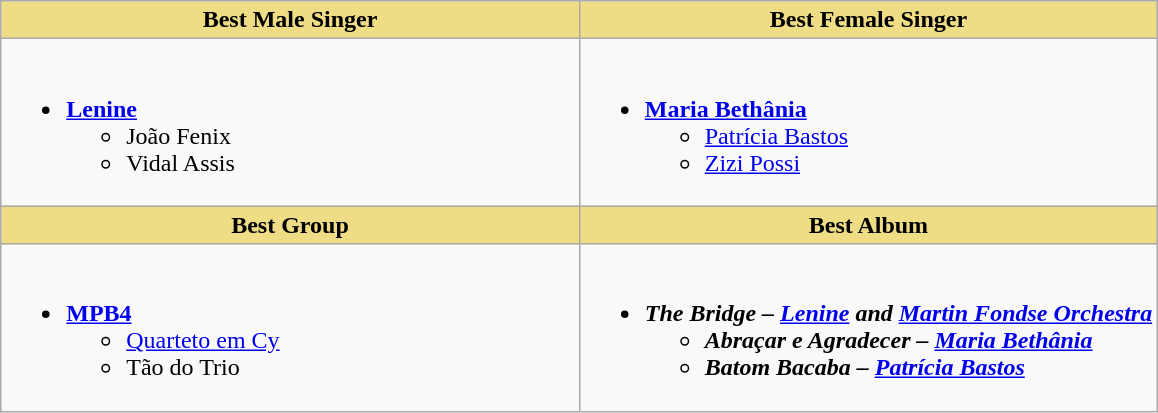<table class="wikitable" style="width=">
<tr>
<th style="background:#EEDD85; width:50%">Best Male Singer</th>
<th style="background:#EEDD85; width:50%">Best Female Singer</th>
</tr>
<tr>
<td style="vertical-align:top"><br><ul><li><strong><a href='#'>Lenine</a></strong><ul><li>João Fenix</li><li>Vidal Assis</li></ul></li></ul></td>
<td style="vertical-align:top"><br><ul><li><strong><a href='#'>Maria Bethânia</a></strong><ul><li><a href='#'>Patrícia Bastos</a></li><li><a href='#'>Zizi Possi</a></li></ul></li></ul></td>
</tr>
<tr>
<th style="background:#EEDD85; width:50%">Best Group</th>
<th style="background:#EEDD85; width:50%">Best Album</th>
</tr>
<tr>
<td style="vertical-align:top"><br><ul><li><strong><a href='#'>MPB4</a></strong><ul><li><a href='#'>Quarteto em Cy</a></li><li>Tão do Trio</li></ul></li></ul></td>
<td style="vertical-align:top"><br><ul><li><strong><em>The Bridge<em> – <a href='#'>Lenine</a> and <a href='#'>Martin Fondse Orchestra</a><strong><ul><li></em>Abraçar e Agradecer<em> – <a href='#'>Maria Bethânia</a></li><li></em>Batom Bacaba<em> – <a href='#'>Patrícia Bastos</a></li></ul></li></ul></td>
</tr>
</table>
